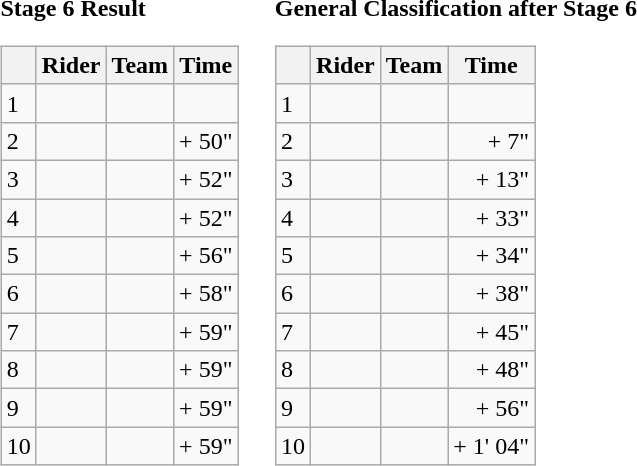<table>
<tr>
<td><strong>Stage 6 Result</strong><br><table class="wikitable">
<tr>
<th></th>
<th>Rider</th>
<th>Team</th>
<th>Time</th>
</tr>
<tr>
<td>1</td>
<td></td>
<td></td>
<td style="text-align:right;"></td>
</tr>
<tr>
<td>2</td>
<td></td>
<td></td>
<td style="text-align:right;">+ 50"</td>
</tr>
<tr>
<td>3</td>
<td></td>
<td></td>
<td style="text-align:right;">+ 52"</td>
</tr>
<tr>
<td>4</td>
<td> </td>
<td></td>
<td style="text-align:right;">+ 52"</td>
</tr>
<tr>
<td>5</td>
<td></td>
<td></td>
<td style="text-align:right;">+ 56"</td>
</tr>
<tr>
<td>6</td>
<td></td>
<td></td>
<td style="text-align:right;">+ 58"</td>
</tr>
<tr>
<td>7</td>
<td></td>
<td></td>
<td style="text-align:right;">+ 59"</td>
</tr>
<tr>
<td>8</td>
<td></td>
<td></td>
<td style="text-align:right;">+ 59"</td>
</tr>
<tr>
<td>9</td>
<td></td>
<td></td>
<td style="text-align:right;">+ 59"</td>
</tr>
<tr>
<td>10</td>
<td></td>
<td></td>
<td style="text-align:right;">+ 59"</td>
</tr>
</table>
</td>
<td></td>
<td><strong>General Classification after Stage 6</strong><br><table class="wikitable">
<tr>
<th></th>
<th>Rider</th>
<th>Team</th>
<th>Time</th>
</tr>
<tr>
<td>1</td>
<td> </td>
<td></td>
<td style="text-align:right;"></td>
</tr>
<tr>
<td>2</td>
<td></td>
<td></td>
<td style="text-align:right;">+ 7"</td>
</tr>
<tr>
<td>3</td>
<td> </td>
<td></td>
<td style="text-align:right;">+ 13"</td>
</tr>
<tr>
<td>4</td>
<td></td>
<td></td>
<td style="text-align:right;">+ 33"</td>
</tr>
<tr>
<td>5</td>
<td></td>
<td></td>
<td style="text-align:right;">+ 34"</td>
</tr>
<tr>
<td>6</td>
<td></td>
<td></td>
<td style="text-align:right;">+ 38"</td>
</tr>
<tr>
<td>7</td>
<td></td>
<td></td>
<td style="text-align:right;">+ 45"</td>
</tr>
<tr>
<td>8</td>
<td></td>
<td></td>
<td style="text-align:right;">+ 48"</td>
</tr>
<tr>
<td>9</td>
<td></td>
<td></td>
<td style="text-align:right;">+ 56"</td>
</tr>
<tr>
<td>10</td>
<td></td>
<td></td>
<td style="text-align:right;">+ 1' 04"</td>
</tr>
</table>
</td>
</tr>
</table>
